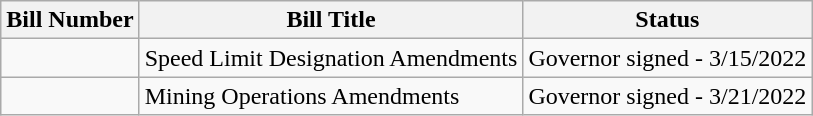<table class="wikitable">
<tr>
<th>Bill Number</th>
<th>Bill Title</th>
<th>Status</th>
</tr>
<tr>
<td></td>
<td>Speed Limit Designation Amendments</td>
<td>Governor signed - 3/15/2022</td>
</tr>
<tr>
<td></td>
<td>Mining Operations Amendments</td>
<td>Governor signed - 3/21/2022</td>
</tr>
</table>
